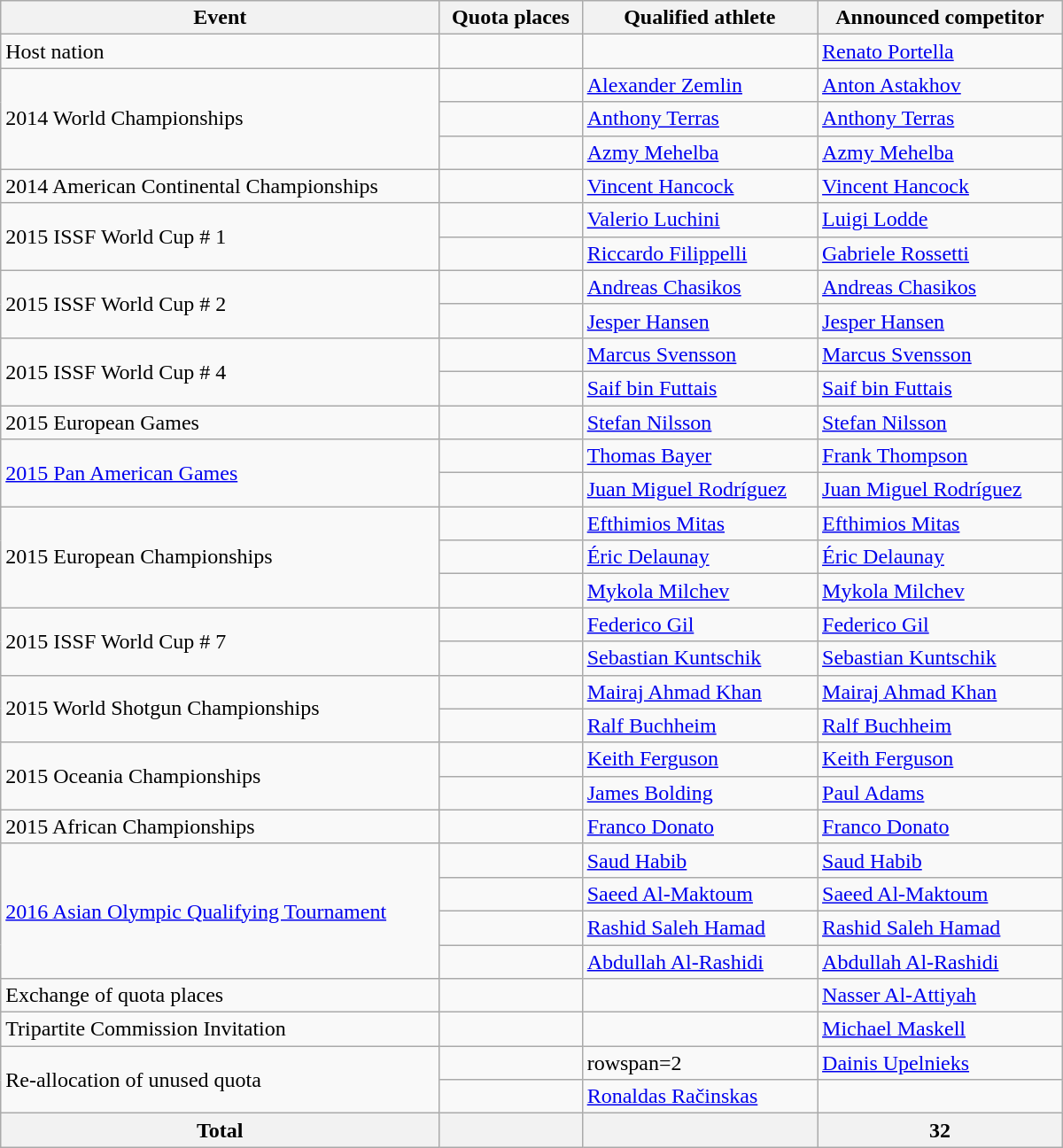<table class=wikitable style="text-align:left" width=800>
<tr>
<th>Event</th>
<th>Quota places</th>
<th>Qualified athlete</th>
<th>Announced competitor</th>
</tr>
<tr>
<td>Host nation</td>
<td></td>
<td></td>
<td><a href='#'>Renato Portella</a></td>
</tr>
<tr>
<td rowspan="3">2014 World Championships</td>
<td></td>
<td><a href='#'>Alexander Zemlin</a></td>
<td><a href='#'>Anton Astakhov</a></td>
</tr>
<tr>
<td></td>
<td><a href='#'>Anthony Terras</a></td>
<td><a href='#'>Anthony Terras</a></td>
</tr>
<tr>
<td></td>
<td><a href='#'>Azmy Mehelba</a></td>
<td><a href='#'>Azmy Mehelba</a></td>
</tr>
<tr>
<td>2014 American Continental Championships</td>
<td></td>
<td><a href='#'>Vincent Hancock</a></td>
<td><a href='#'>Vincent Hancock</a></td>
</tr>
<tr>
<td rowspan="2">2015 ISSF World Cup # 1</td>
<td></td>
<td><a href='#'>Valerio Luchini</a></td>
<td><a href='#'>Luigi Lodde</a></td>
</tr>
<tr>
<td></td>
<td><a href='#'>Riccardo Filippelli</a></td>
<td><a href='#'>Gabriele Rossetti</a></td>
</tr>
<tr>
<td rowspan="2">2015 ISSF World Cup # 2</td>
<td></td>
<td><a href='#'>Andreas Chasikos</a></td>
<td><a href='#'>Andreas Chasikos</a></td>
</tr>
<tr>
<td></td>
<td><a href='#'>Jesper Hansen</a></td>
<td><a href='#'>Jesper Hansen</a></td>
</tr>
<tr>
<td rowspan="2">2015 ISSF World Cup # 4</td>
<td></td>
<td><a href='#'>Marcus Svensson</a></td>
<td><a href='#'>Marcus Svensson</a></td>
</tr>
<tr>
<td></td>
<td><a href='#'>Saif bin Futtais</a></td>
<td><a href='#'>Saif bin Futtais</a></td>
</tr>
<tr>
<td>2015 European Games</td>
<td></td>
<td><a href='#'>Stefan Nilsson</a></td>
<td><a href='#'>Stefan Nilsson</a></td>
</tr>
<tr>
<td rowspan="2"><a href='#'>2015 Pan American Games</a></td>
<td></td>
<td><a href='#'>Thomas Bayer</a></td>
<td><a href='#'>Frank Thompson</a></td>
</tr>
<tr>
<td></td>
<td><a href='#'>Juan Miguel Rodríguez</a></td>
<td><a href='#'>Juan Miguel Rodríguez</a></td>
</tr>
<tr>
<td rowspan="3">2015 European Championships</td>
<td></td>
<td><a href='#'>Efthimios Mitas</a></td>
<td><a href='#'>Efthimios Mitas</a></td>
</tr>
<tr>
<td></td>
<td><a href='#'>Éric Delaunay</a></td>
<td><a href='#'>Éric Delaunay</a></td>
</tr>
<tr>
<td></td>
<td><a href='#'>Mykola Milchev</a></td>
<td><a href='#'>Mykola Milchev</a></td>
</tr>
<tr>
<td rowspan="2">2015 ISSF World Cup # 7</td>
<td></td>
<td><a href='#'>Federico Gil</a></td>
<td><a href='#'>Federico Gil</a></td>
</tr>
<tr>
<td></td>
<td><a href='#'>Sebastian Kuntschik</a></td>
<td><a href='#'>Sebastian Kuntschik</a></td>
</tr>
<tr>
<td rowspan="2">2015 World Shotgun Championships</td>
<td></td>
<td><a href='#'>Mairaj Ahmad Khan</a></td>
<td><a href='#'>Mairaj Ahmad Khan</a></td>
</tr>
<tr>
<td></td>
<td><a href='#'>Ralf Buchheim</a></td>
<td><a href='#'>Ralf Buchheim</a></td>
</tr>
<tr>
<td rowspan="2">2015 Oceania Championships</td>
<td></td>
<td><a href='#'>Keith Ferguson</a></td>
<td><a href='#'>Keith Ferguson</a></td>
</tr>
<tr>
<td></td>
<td><a href='#'>James Bolding</a></td>
<td><a href='#'>Paul Adams</a></td>
</tr>
<tr>
<td rowspan="1">2015 African Championships</td>
<td></td>
<td><a href='#'>Franco Donato</a></td>
<td><a href='#'>Franco Donato</a></td>
</tr>
<tr>
<td rowspan="4"><a href='#'>2016 Asian Olympic Qualifying Tournament</a></td>
<td></td>
<td><a href='#'>Saud Habib</a></td>
<td><a href='#'>Saud Habib</a></td>
</tr>
<tr>
<td></td>
<td><a href='#'>Saeed Al-Maktoum</a></td>
<td><a href='#'>Saeed Al-Maktoum</a></td>
</tr>
<tr>
<td></td>
<td><a href='#'>Rashid Saleh Hamad</a></td>
<td><a href='#'>Rashid Saleh Hamad</a></td>
</tr>
<tr>
<td></td>
<td><a href='#'>Abdullah Al-Rashidi</a></td>
<td><a href='#'>Abdullah Al-Rashidi</a></td>
</tr>
<tr>
<td>Exchange of quota places</td>
<td></td>
<td></td>
<td><a href='#'>Nasser Al-Attiyah</a></td>
</tr>
<tr>
<td>Tripartite Commission Invitation</td>
<td></td>
<td></td>
<td><a href='#'>Michael Maskell</a></td>
</tr>
<tr>
<td rowspan=2>Re-allocation of unused quota</td>
<td></td>
<td>rowspan=2 </td>
<td><a href='#'>Dainis Upelnieks</a></td>
</tr>
<tr>
<td></td>
<td><a href='#'>Ronaldas Račinskas</a></td>
</tr>
<tr>
<th>Total</th>
<th></th>
<th></th>
<th>32</th>
</tr>
</table>
